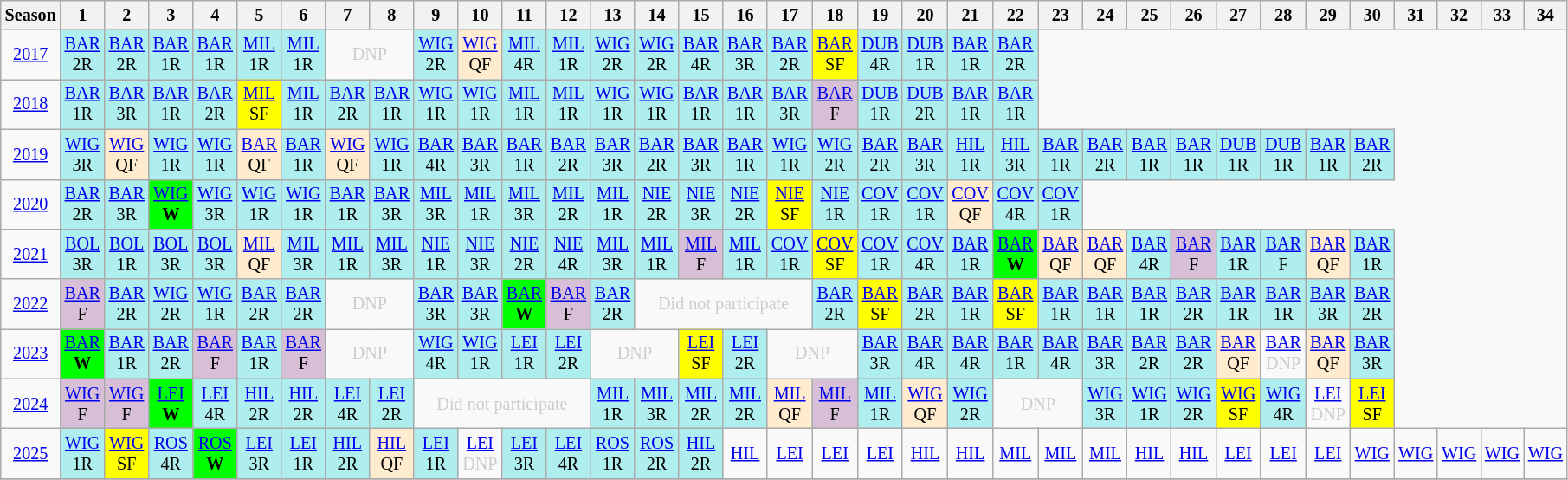<table class="wikitable" style="width:20%; margin:0; font-size:84%">
<tr>
<th>Season</th>
<th>1</th>
<th>2</th>
<th>3</th>
<th>4</th>
<th>5</th>
<th>6</th>
<th>7</th>
<th>8</th>
<th>9</th>
<th>10</th>
<th>11</th>
<th>12</th>
<th>13</th>
<th>14</th>
<th>15</th>
<th>16</th>
<th>17</th>
<th>18</th>
<th>19</th>
<th>20</th>
<th>21</th>
<th>22</th>
<th>23</th>
<th>24</th>
<th>25</th>
<th>26</th>
<th>27</th>
<th>28</th>
<th>29</th>
<th>30</th>
<th>31</th>
<th>32</th>
<th>33</th>
<th>34</th>
</tr>
<tr>
<td style="text-align:center;"background:#efefef;"><a href='#'>2017</a></td>
<td style="text-align:center; background:#afeeee"><a href='#'>BAR</a><br>2R</td>
<td style="text-align:center; background:#afeeee""><a href='#'>BAR</a><br>2R</td>
<td style="text-align:center; background:#afeeee"><a href='#'>BAR</a><br>1R</td>
<td style="text-align:center; background:#afeeee"><a href='#'>BAR</a><br>1R</td>
<td style="text-align:center; background:#afeeee"><a href='#'>MIL</a><br>1R</td>
<td style="text-align:center; background:#afeeee"><a href='#'>MIL</a><br>1R</td>
<td colspan="2" style="text-align:center; color:#ccc;">DNP</td>
<td style="text-align:center; background:#afeeee"><a href='#'>WIG</a><br>2R</td>
<td style="text-align:center; background:#ffebcd"><a href='#'>WIG</a><br>QF</td>
<td style="text-align:center; background:#afeeee"><a href='#'>MIL</a><br>4R</td>
<td style="text-align:center; background:#afeeee"><a href='#'>MIL</a><br>1R</td>
<td style="text-align:center; background:#afeeee"><a href='#'>WIG</a><br>2R</td>
<td style="text-align:center; background:#afeeee"><a href='#'>WIG</a><br>2R</td>
<td style="text-align:center; background:#afeeee"><a href='#'>BAR</a><br>4R</td>
<td style="text-align:center; background:#afeeee"><a href='#'>BAR</a><br>3R</td>
<td style="text-align:center; background:#afeeee"><a href='#'>BAR</a><br>2R</td>
<td style="text-align:center; background:yellow"><a href='#'>BAR</a><br>SF</td>
<td style="text-align:center; background:#afeeee;"><a href='#'>DUB</a><br>4R</td>
<td style="text-align:center; background:#afeeee;"><a href='#'>DUB</a><br>1R</td>
<td style="text-align:center; background:#afeeee;"><a href='#'>BAR</a><br>1R</td>
<td style="text-align:center; background:#afeeee;"><a href='#'>BAR</a><br>2R</td>
</tr>
<tr>
<td style="text-align:center;"background:#efefef;"><a href='#'>2018</a></td>
<td style="text-align:center; background:#afeeee"><a href='#'>BAR</a><br>1R</td>
<td style="text-align:center; background:#afeeee""><a href='#'>BAR</a><br>3R</td>
<td style="text-align:center; background:#afeeee"><a href='#'>BAR</a><br>1R</td>
<td style="text-align:center; background:#afeeee"><a href='#'>BAR</a><br>2R</td>
<td style="text-align:center; background:yellow"><a href='#'>MIL</a><br>SF</td>
<td style="text-align:center; background:#afeeee"><a href='#'>MIL</a><br>1R</td>
<td style="text-align:center; background:#afeeee"><a href='#'>BAR</a><br>2R</td>
<td style="text-align:center; background:#afeeee""><a href='#'>BAR</a><br>1R</td>
<td style="text-align:center; background:#afeeee"><a href='#'>WIG</a><br>1R</td>
<td style="text-align:center; background:#afeeee"><a href='#'>WIG</a><br>1R</td>
<td style="text-align:center; background:#afeeee"><a href='#'>MIL</a><br>1R</td>
<td style="text-align:center; background:#afeeee"><a href='#'>MIL</a><br>1R</td>
<td style="text-align:center; background:#afeeee"><a href='#'>WIG</a><br>1R</td>
<td style="text-align:center; background:#afeeee"><a href='#'>WIG</a><br>1R</td>
<td style="text-align:center; background:#afeeee"><a href='#'>BAR</a><br>1R</td>
<td style="text-align:center; background:#afeeee"><a href='#'>BAR</a><br>1R</td>
<td style="text-align:center; background:#afeeee"><a href='#'>BAR</a><br>3R</td>
<td style="text-align:center; background:thistle"><a href='#'>BAR</a><br>F</td>
<td style="text-align:center; background:#afeeee;"><a href='#'>DUB</a><br>1R</td>
<td style="text-align:center; background:#afeeee;"><a href='#'>DUB</a><br>2R</td>
<td style="text-align:center; background:#afeeee";"><a href='#'>BAR</a><br>1R</td>
<td style="text-align:center; background:#afeeee;"><a href='#'>BAR</a><br>1R</td>
</tr>
<tr>
<td style="text-align:center;"background:#efefef;"><a href='#'>2019</a></td>
<td style="text-align:center; background:#afeeee;"><a href='#'>WIG</a><br>3R</td>
<td style="text-align:center; background:#ffebcd;"><a href='#'>WIG</a><br>QF</td>
<td style="text-align:center; background:#afeeee;"><a href='#'>WIG</a><br>1R</td>
<td style="text-align:center; background:#afeeee;"><a href='#'>WIG</a><br>1R</td>
<td style="text-align:center; background:#ffebcd;"><a href='#'>BAR</a><br>QF</td>
<td style="text-align:center; background:#afeeee;"><a href='#'>BAR</a><br>1R</td>
<td style="text-align:center; background:#ffebcd;"><a href='#'>WIG</a><br>QF</td>
<td style="text-align:center; background:#afeeee;"><a href='#'>WIG</a><br>1R</td>
<td style="text-align:center; background:#afeeee;"><a href='#'>BAR</a><br>4R</td>
<td style="text-align:center; background:#afeeee;"><a href='#'>BAR</a><br>3R</td>
<td style="text-align:center; background:#afeeee;"><a href='#'>BAR</a><br>1R</td>
<td style="text-align:center; background:#afeeee;"><a href='#'>BAR</a><br>2R</td>
<td style="text-align:center; background:#afeeee;"><a href='#'>BAR</a><br>3R</td>
<td style="text-align:center; background:#afeeee;"><a href='#'>BAR</a><br>2R</td>
<td style="text-align:center; background:#afeeee;"><a href='#'>BAR</a><br>3R</td>
<td style="text-align:center; background:#afeeee;"><a href='#'>BAR</a><br>1R</td>
<td style="text-align:center; background:#afeeee;"><a href='#'>WIG</a><br>1R</td>
<td style="text-align:center; background:#afeeee;"><a href='#'>WIG</a><br>2R</td>
<td style="text-align:center; background:#afeeee;"><a href='#'>BAR</a><br>2R</td>
<td style="text-align:center; background:#afeeee;"><a href='#'>BAR</a><br>3R</td>
<td style="text-align:center; background:#afeeee;"><a href='#'>HIL</a><br>1R</td>
<td style="text-align:center; background:#afeeee;"><a href='#'>HIL</a><br>3R</td>
<td style="text-align:center; background:#afeeee;"><a href='#'>BAR</a><br>1R</td>
<td style="text-align:center; background:#afeeee;"><a href='#'>BAR</a><br>2R</td>
<td style="text-align:center; background:#afeeee;"><a href='#'>BAR</a><br>1R</td>
<td style="text-align:center; background:#afeeee;"><a href='#'>BAR</a><br>1R</td>
<td style="text-align:center; background:#afeeee;"><a href='#'>DUB</a><br>1R</td>
<td style="text-align:center; background:#afeeee;"><a href='#'>DUB</a><br>1R</td>
<td style="text-align:center; background:#afeeee;"><a href='#'>BAR</a><br>1R</td>
<td style="text-align:center; background:#afeeee;"><a href='#'>BAR</a><br>2R</td>
</tr>
<tr>
<td style="text-align:center;"background:#efefef;"><a href='#'>2020</a></td>
<td style="text-align:center; background:#afeeee;"><a href='#'>BAR</a><br>2R</td>
<td style="text-align:center; background:#afeeee;"><a href='#'>BAR</a><br>3R</td>
<td style="text-align:center; background:lime;"><a href='#'>WIG</a><br><strong>W</strong></td>
<td style="text-align:center; background:#afeeee;"><a href='#'>WIG</a><br>3R</td>
<td style="text-align:center; background:#afeeee;"><a href='#'>WIG</a><br>1R</td>
<td style="text-align:center; background:#afeeee;"><a href='#'>WIG</a><br>1R</td>
<td style="text-align:center; background:#afeeee;"><a href='#'>BAR</a><br>1R</td>
<td style="text-align:center; background:#afeeee"><a href='#'>BAR</a><br>3R</td>
<td style="text-align:center; background:#afeeee;"><a href='#'>MIL</a><br>3R</td>
<td style="text-align:center; background:#afeeee;"><a href='#'>MIL</a><br>1R</td>
<td style="text-align:center; background:#afeeee;"><a href='#'>MIL</a><br>3R</td>
<td style="text-align:center; background:#afeeee;"><a href='#'>MIL</a><br>2R</td>
<td style="text-align:center; background:#afeeee;"><a href='#'>MIL</a><br>1R</td>
<td style="text-align:center; background:#afeeee;"><a href='#'>NIE</a><br>2R</td>
<td style="text-align:center; background:#afeeee;"><a href='#'>NIE</a><br>3R</td>
<td style="text-align:center; background:#afeeee;"><a href='#'>NIE</a><br>2R</td>
<td style="text-align:center; background:yellow;"><a href='#'>NIE</a><br>SF</td>
<td style="text-align:center; background:#afeeee;"><a href='#'>NIE</a><br>1R</td>
<td style="text-align:center; background:#afeeee;"><a href='#'>COV</a><br>1R</td>
<td style="text-align:center; background:#afeeee;"><a href='#'>COV</a><br>1R</td>
<td style="text-align:center; background:#ffebcd;"><a href='#'>COV</a><br>QF</td>
<td style="text-align:center; background:#afeeee;"><a href='#'>COV</a><br>4R</td>
<td style="text-align:center; background:#afeeee;"><a href='#'>COV</a><br>1R</td>
</tr>
<tr>
<td style="text-align:center;"background:#efefef;"><a href='#'>2021</a></td>
<td style="text-align:center; background:#afeeee;"><a href='#'>BOL</a><br>3R</td>
<td style="text-align:center; background:#afeeee;"><a href='#'>BOL</a><br>1R</td>
<td style="text-align:center; background:#afeeee;"><a href='#'>BOL</a><br>3R</td>
<td style="text-align:center; background:#afeeee;"><a href='#'>BOL</a><br>3R</td>
<td style="text-align:center; background:#ffebcd;"><a href='#'>MIL</a><br>QF</td>
<td style="text-align:center; background:#afeeee;"><a href='#'>MIL</a><br>3R</td>
<td style="text-align:center; background:#afeeee;"><a href='#'>MIL</a><br>1R</td>
<td style="text-align:center; background:#afeeee;"><a href='#'>MIL</a><br>3R</td>
<td style="text-align:center; background:#afeeee;"><a href='#'>NIE</a><br>1R</td>
<td style="text-align:center; background:#afeeee;"><a href='#'>NIE</a><br>3R</td>
<td style="text-align:center; background:#afeeee;"><a href='#'>NIE</a><br>2R</td>
<td style="text-align:center; background:#afeeee;"><a href='#'>NIE</a><br>4R</td>
<td style="text-align:center; background:#afeeee;"><a href='#'>MIL</a><br>3R</td>
<td style="text-align:center; background:#afeeee;"><a href='#'>MIL</a><br>1R</td>
<td style="text-align:center; background:thistle;"><a href='#'>MIL</a><br>F</td>
<td style="text-align:center; background:#afeeee;"><a href='#'>MIL</a><br>1R</td>
<td style="text-align:center; background:#afeeee;"><a href='#'>COV</a><br>1R</td>
<td style="text-align:center; background:yellow;"><a href='#'>COV</a><br>SF</td>
<td style="text-align:center; background:#afeeee;"><a href='#'>COV</a><br>1R</td>
<td style="text-align:center; background:#afeeee;"><a href='#'>COV</a><br>4R</td>
<td style="text-align:center; background:#afeeee;"><a href='#'>BAR</a><br>1R</td>
<td style="text-align:center; background:lime;"><a href='#'>BAR</a><br><strong>W</strong></td>
<td style="text-align:center; background:#ffebcd;"><a href='#'>BAR</a><br>QF</td>
<td style="text-align:center; background:#ffebcd;"><a href='#'>BAR</a><br>QF</td>
<td style="text-align:center; background:#afeeee;"><a href='#'>BAR</a><br>4R</td>
<td style="text-align:center; background:thistle;"><a href='#'>BAR</a><br>F</td>
<td style="text-align:center; background:#afeeee;"><a href='#'>BAR</a><br>1R</td>
<td style="text-align:center; background:#afeeee;"><a href='#'>BAR</a><br>F</td>
<td style="text-align:center; background:#ffebcd;"><a href='#'>BAR</a><br>QF</td>
<td style="text-align:center; background:#afeeee;"><a href='#'>BAR</a><br>1R</td>
</tr>
<tr>
<td style="text-align:center;"background:#efefef;"><a href='#'>2022</a></td>
<td style="text-align:center; background:thistle;"><a href='#'>BAR</a><br>F</td>
<td style="text-align:center; background:#afeeee;"><a href='#'>BAR</a><br>2R</td>
<td style="text-align:center; background:#afeeee;"><a href='#'>WIG</a><br>2R</td>
<td style="text-align:center; background:#afeeee;"><a href='#'>WIG</a><br>1R</td>
<td style="text-align:center; background:#afeeee;"><a href='#'>BAR</a><br>2R</td>
<td style="text-align:center; background:#afeeee;"><a href='#'>BAR</a><br>2R</td>
<td colspan="2" style="text-align:center; color:#ccc;">DNP</td>
<td style="text-align:center; background:#afeeee;"><a href='#'>BAR</a><br>3R</td>
<td style="text-align:center; background:#afeeee;"><a href='#'>BAR</a><br>3R</td>
<td style="text-align:center; background:lime;"><a href='#'>BAR</a><br><strong>W</strong></td>
<td style="text-align:center; background:thistle;"><a href='#'>BAR</a><br>F</td>
<td style="text-align:center; background:#afeeee;"><a href='#'>BAR</a><br>2R</td>
<td colspan="4" style="text-align:center; color:#ccc;">Did not participate</td>
<td style="text-align:center; background:#afeeee;"><a href='#'>BAR</a><br>2R</td>
<td style="text-align:center; background:yellow;"><a href='#'>BAR</a><br>SF</td>
<td style="text-align:center; background:#afeeee;"><a href='#'>BAR</a><br>2R</td>
<td style="text-align:center; background:#afeeee;"><a href='#'>BAR</a><br>1R</td>
<td style="text-align:center; background:yellow;"><a href='#'>BAR</a><br>SF</td>
<td style="text-align:center; background:#afeeee;"><a href='#'>BAR</a><br>1R</td>
<td style="text-align:center; background:#afeeee;"><a href='#'>BAR</a><br>1R</td>
<td style="text-align:center; background:#afeeee;"><a href='#'>BAR</a><br>1R</td>
<td style="text-align:center; background:#afeeee;"><a href='#'>BAR</a><br>2R</td>
<td style="text-align:center; background:#afeeee;"><a href='#'>BAR</a><br>1R</td>
<td style="text-align:center; background:#afeeee;"><a href='#'>BAR</a><br>1R</td>
<td style="text-align:center; background:#afeeee;"><a href='#'>BAR</a><br>3R</td>
<td style="text-align:center; background:#afeeee;"><a href='#'>BAR</a><br>2R</td>
</tr>
<tr>
<td style="text-align:center;"background:#efefef;"><a href='#'>2023</a></td>
<td style="text-align:center; background:lime;"><a href='#'>BAR</a><br><strong>W</strong></td>
<td style="text-align:center; background:#afeeee;"><a href='#'>BAR</a><br>1R</td>
<td style="text-align:center; background:#afeeee;"><a href='#'>BAR</a><br>2R</td>
<td style="text-align:center; background:thistle;"><a href='#'>BAR</a><br>F</td>
<td style="text-align:center; background:#afeeee;"><a href='#'>BAR</a><br>1R</td>
<td style="text-align:center; background:thistle;"><a href='#'>BAR</a><br>F</td>
<td colspan="2" style="text-align:center; color:#ccc;">DNP</td>
<td style="text-align:center; background:#afeeee;"><a href='#'>WIG</a><br>4R</td>
<td style="text-align:center; background:#afeeee;"><a href='#'>WIG</a><br>1R</td>
<td style="text-align:center; background:#afeeee;"><a href='#'>LEI</a><br>1R</td>
<td style="text-align:center; background:#afeeee;"><a href='#'>LEI</a><br>2R</td>
<td colspan="2" style="text-align:center; color:#ccc;">DNP</td>
<td style="text-align:center; background:yellow;"><a href='#'>LEI</a><br>SF</td>
<td style="text-align:center; background:#afeeee;"><a href='#'>LEI</a><br>2R</td>
<td colspan="2" style="text-align:center; color:#ccc;">DNP</td>
<td style="text-align:center; background:#afeeee;"><a href='#'>BAR</a><br>3R</td>
<td style="text-align:center; background:#afeeee;"><a href='#'>BAR</a><br>4R</td>
<td style="text-align:center; background:#afeeee;"><a href='#'>BAR</a><br>4R</td>
<td style="text-align:center; background:#afeeee;"><a href='#'>BAR</a><br>1R</td>
<td style="text-align:center; background:#afeeee;"><a href='#'>BAR</a><br>4R</td>
<td style="text-align:center; background:#afeeee;"><a href='#'>BAR</a><br>3R</td>
<td style="text-align:center; background:#afeeee;"><a href='#'>BAR</a><br>2R</td>
<td style="text-align:center; background:#afeeee;"><a href='#'>BAR</a><br>2R</td>
<td style="text-align:center; background:#ffebcd;"><a href='#'>BAR</a><br>QF</td>
<td style="text-align:center; color:#ccc;"><a href='#'>BAR</a><br>DNP</td>
<td style="text-align:center; background:#ffebcd;"><a href='#'>BAR</a><br>QF</td>
<td style="text-align:center; background:#afeeee;"><a href='#'>BAR</a><br>3R</td>
</tr>
<tr>
<td style="text-align:center;"background:#efefef;"><a href='#'>2024</a></td>
<td style="text-align:center; background:thistle;"><a href='#'>WIG</a><br>F</td>
<td style="text-align:center; background:thistle;"><a href='#'>WIG</a><br>F</td>
<td style="text-align:center; background:lime;"><a href='#'>LEI</a><br><strong>W</strong></td>
<td style="text-align:center; background:#afeeee;;"><a href='#'>LEI</a><br>4R</td>
<td style="text-align:center; background:#afeeee;;"><a href='#'>HIL</a><br>2R</td>
<td style="text-align:center; background:#afeeee;"><a href='#'>HIL</a><br>2R</td>
<td style="text-align:center; background:#afeeee;"><a href='#'>LEI</a><br>4R</td>
<td style="text-align:center; background:#afeeee;"><a href='#'>LEI</a><br>2R</td>
<td colspan="4" style="text-align:center; color:#ccc;">Did not participate</td>
<td style="text-align:center; background:#afeeee;"><a href='#'>MIL</a><br>1R</td>
<td style="text-align:center; background:#afeeee;"><a href='#'>MIL</a><br>3R</td>
<td style="text-align:center; background:#afeeee;"><a href='#'>MIL</a><br>2R</td>
<td style="text-align:center; background:#afeeee;"><a href='#'>MIL</a><br>2R</td>
<td style="text-align:center; background:#ffebcd;"><a href='#'>MIL</a><br>QF</td>
<td style="text-align:center; background:thistle;"><a href='#'>MIL</a><br>F</td>
<td style="text-align:center; background:#afeeee;"><a href='#'>MIL</a><br>1R</td>
<td style="text-align:center; background:#ffebcd;"><a href='#'>WIG</a><br>QF</td>
<td style="text-align:center; background:#afeeee;"><a href='#'>WIG</a><br>2R</td>
<td colspan="2" style="text-align:center; color:#ccc;">DNP</td>
<td style="text-align:center; background:#afeeee;"><a href='#'>WIG</a><br>3R</td>
<td style="text-align:center; background:#afeeee;"><a href='#'>WIG</a><br>1R</td>
<td style="text-align:center; background:#afeeee;"><a href='#'>WIG</a><br>2R</td>
<td style="text-align:center; background:yellow;"><a href='#'>WIG</a><br>SF</td>
<td style="text-align:center; background:#afeeee;"><a href='#'>WIG</a><br>4R</td>
<td style="text-align:center; color:#ccc;"><a href='#'>LEI</a><br>DNP</td>
<td style="text-align:center; background:yellow;"><a href='#'>LEI</a><br>SF</td>
</tr>
<tr>
<td style="text-align:center; "background:#efefef;"><a href='#'>2025</a></td>
<td style="text-align:center; background:#afeeee;"><a href='#'>WIG</a><br>1R</td>
<td style="text-align:center; background:yellow;"><a href='#'>WIG</a><br>SF</td>
<td style="text-align:center; background:#afeeee;"><a href='#'>ROS</a><br>4R</td>
<td style="text-align:center; background:lime;"><a href='#'>ROS</a><br><strong>W</strong></td>
<td style="text-align:center; background:#afeeee;"><a href='#'>LEI</a><br>3R</td>
<td style="text-align:center; background:#afeeee;"><a href='#'>LEI</a><br>1R</td>
<td style="text-align:center; background:#afeeee;"><a href='#'>HIL</a><br>2R</td>
<td style="text-align:center; background:#ffebcd;"><a href='#'>HIL</a><br>QF</td>
<td style="text-align:center; background:#afeeee;"><a href='#'>LEI</a><br>1R</td>
<td style="text-align:center; color:#ccc;"><a href='#'>LEI</a><br>DNP</td>
<td style="text-align:center; background:#afeeee;"><a href='#'>LEI</a><br>3R</td>
<td style="text-align:center; background:#afeeee;"><a href='#'>LEI</a><br>4R</td>
<td style="text-align:center; background:#afeeee;"><a href='#'>ROS</a><br>1R</td>
<td style="text-align:center; background:#afeeee;"><a href='#'>ROS</a><br>2R</td>
<td style="text-align:center; background:#afeeee;"><a href='#'>HIL</a><br>2R</td>
<td style="text-align:center; background:#;"><a href='#'>HIL</a><br></td>
<td style="text-align:center; background:#;"><a href='#'>LEI</a><br></td>
<td style="text-align:center; background:#;"><a href='#'>LEI</a><br></td>
<td style="text-align:center; background:#;"><a href='#'>LEI</a><br></td>
<td style="text-align:center; background:#;"><a href='#'>HIL</a><br></td>
<td style="text-align:center; background:#;"><a href='#'>HIL</a><br></td>
<td style="text-align:center; background:#;"><a href='#'>MIL</a><br></td>
<td style="text-align:center; background:#;"><a href='#'>MIL</a><br></td>
<td style="text-align:center; background:#;"><a href='#'>MIL</a><br></td>
<td style="text-align:center; background:#;"><a href='#'>HIL</a><br></td>
<td style="text-align:center; background:#;"><a href='#'>HIL</a><br></td>
<td style="text-align:center; background:#;"><a href='#'>LEI</a><br></td>
<td style="text-align:center; background:#;"><a href='#'>LEI</a><br></td>
<td style="text-align:center; background:#;"><a href='#'>LEI</a><br></td>
<td style="text-align:center; background:#;"><a href='#'>WIG</a><br></td>
<td style="text-align:center; background:#;"><a href='#'>WIG</a><br></td>
<td style="text-align:center; background:#;"><a href='#'>WIG</a><br></td>
<td style="text-align:center; background:#;"><a href='#'>WIG</a><br></td>
<td style="text-align:center; background:#;"><a href='#'>WIG</a><br></td>
</tr>
<tr>
</tr>
</table>
